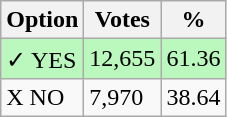<table class="wikitable">
<tr>
<th>Option</th>
<th>Votes</th>
<th>%</th>
</tr>
<tr>
<td style=background:#bbf8be>✓ YES</td>
<td style=background:#bbf8be>12,655</td>
<td style=background:#bbf8be>61.36</td>
</tr>
<tr>
<td>X NO</td>
<td>7,970</td>
<td>38.64</td>
</tr>
</table>
